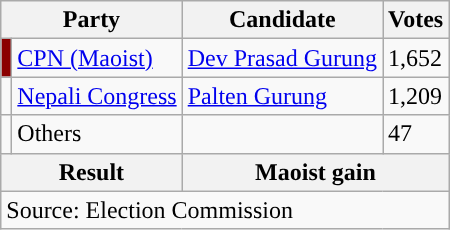<table class="wikitable">
<tr>
<th colspan="2">Party</th>
<th>Candidate</th>
<th>Votes</th>
</tr>
<tr>
<td style="background-color:darkred"></td>
<td><a href='#'>CPN (Maoist)</a></td>
<td><a href='#'>Dev Prasad Gurung</a></td>
<td>1,652</td>
</tr>
<tr>
<td style="background-color:"></td>
<td><a href='#'>Nepali Congress</a></td>
<td><a href='#'>Palten Gurung</a></td>
<td>1,209</td>
</tr>
<tr>
<td></td>
<td>Others</td>
<td></td>
<td>47</td>
</tr>
<tr>
<th colspan="2">Result</th>
<th colspan="2">Maoist gain</th>
</tr>
<tr>
<td colspan="4">Source: Election Commission</td>
</tr>
</table>
